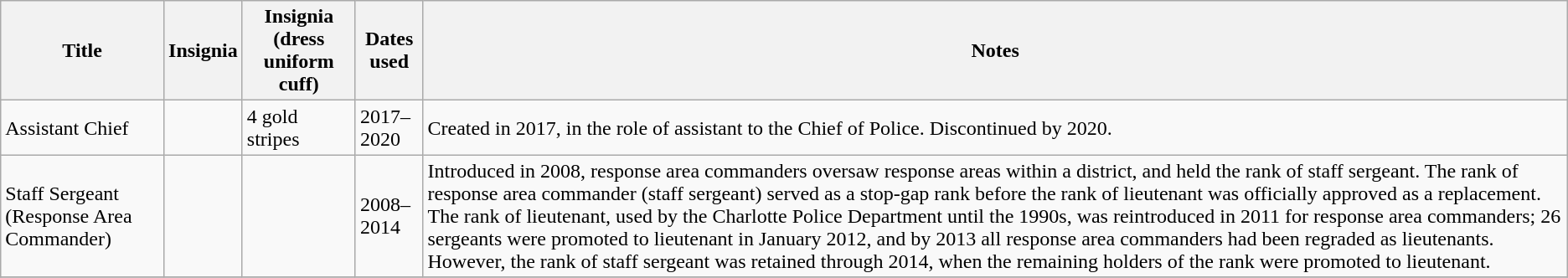<table class="wikitable">
<tr>
<th>Title</th>
<th>Insignia</th>
<th>Insignia (dress uniform cuff)</th>
<th>Dates used</th>
<th>Notes</th>
</tr>
<tr>
<td>Assistant Chief</td>
<td></td>
<td>4 gold stripes</td>
<td>2017–2020</td>
<td>Created in 2017, in the role of assistant to the Chief of Police. Discontinued by 2020.</td>
</tr>
<tr>
<td>Staff Sergeant (Response Area Commander)</td>
<td></td>
<td></td>
<td>2008–2014</td>
<td>Introduced in 2008, response area commanders oversaw response areas within a district, and held the rank of staff sergeant. The rank of response area commander (staff sergeant) served as a stop-gap rank before the rank of lieutenant was officially approved as a replacement. The rank of lieutenant, used by the Charlotte Police Department until the 1990s, was reintroduced in 2011 for response area commanders; 26 sergeants were promoted to lieutenant in January 2012, and by 2013 all response area commanders had been regraded as lieutenants.  However, the rank of staff sergeant was retained through 2014, when the remaining holders of the rank were promoted to lieutenant.</td>
</tr>
<tr>
</tr>
</table>
